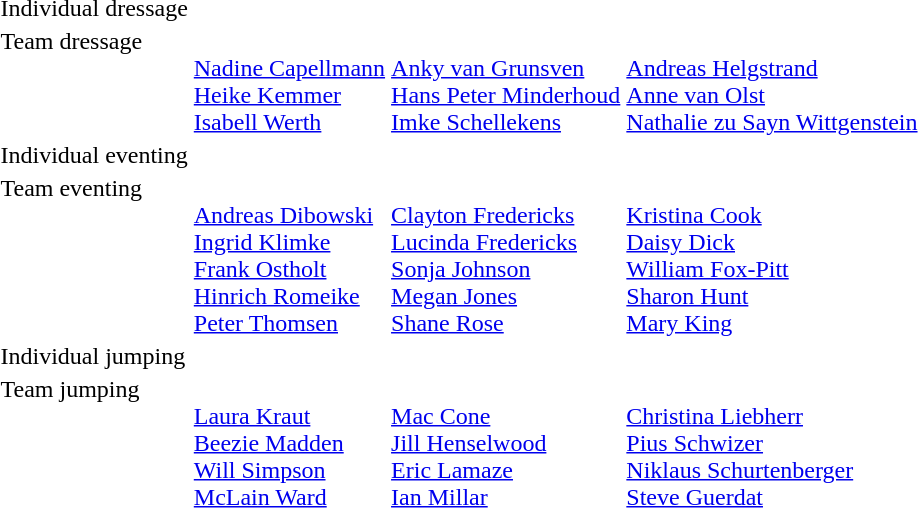<table>
<tr>
<td>Individual dressage<br></td>
<td></td>
<td></td>
<td></td>
</tr>
<tr valign="top">
<td>Team dressage<br></td>
<td><br><a href='#'>Nadine Capellmann</a><br><a href='#'>Heike Kemmer</a><br><a href='#'>Isabell Werth</a></td>
<td><br><a href='#'>Anky van Grunsven</a><br><a href='#'>Hans Peter Minderhoud</a><br><a href='#'>Imke Schellekens</a></td>
<td><br><a href='#'>Andreas Helgstrand</a><br><a href='#'>Anne van Olst</a><br><a href='#'>Nathalie zu Sayn Wittgenstein</a></td>
</tr>
<tr>
<td>Individual eventing<br></td>
<td></td>
<td></td>
<td></td>
</tr>
<tr valign="top">
<td>Team eventing<br></td>
<td><br><a href='#'>Andreas Dibowski</a><br><a href='#'>Ingrid Klimke</a><br><a href='#'>Frank Ostholt</a><br><a href='#'>Hinrich Romeike</a><br><a href='#'>Peter Thomsen</a></td>
<td><br><a href='#'>Clayton Fredericks</a><br><a href='#'>Lucinda Fredericks</a><br><a href='#'>Sonja Johnson</a><br><a href='#'>Megan Jones</a><br><a href='#'>Shane Rose</a></td>
<td><br><a href='#'>Kristina Cook</a><br><a href='#'>Daisy Dick</a><br><a href='#'>William Fox-Pitt</a><br><a href='#'>Sharon Hunt</a><br><a href='#'>Mary King</a></td>
</tr>
<tr>
<td>Individual jumping<br></td>
<td></td>
<td></td>
<td></td>
</tr>
<tr valign="top">
<td>Team jumping<br></td>
<td><br><a href='#'>Laura Kraut</a><br><a href='#'>Beezie Madden</a><br><a href='#'>Will Simpson</a><br><a href='#'>McLain Ward</a></td>
<td><br><a href='#'>Mac Cone</a><br><a href='#'>Jill Henselwood</a><br><a href='#'>Eric Lamaze</a><br><a href='#'>Ian Millar</a></td>
<td> <br><a href='#'>Christina Liebherr</a><br><a href='#'>Pius Schwizer</a><br><a href='#'>Niklaus Schurtenberger</a><br><a href='#'>Steve Guerdat</a></td>
</tr>
</table>
